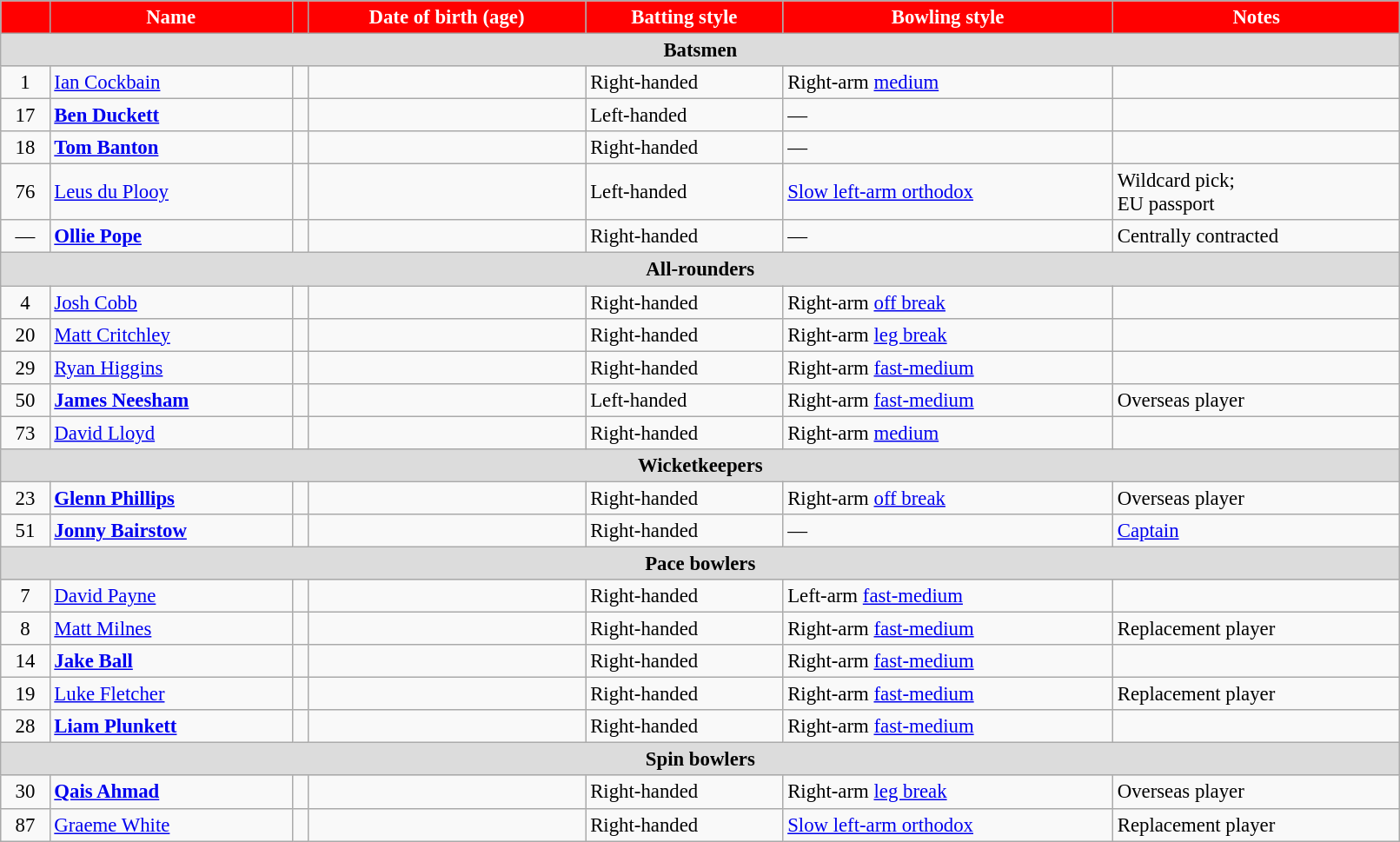<table class="wikitable" style="font-size:95%" width="85%">
<tr>
<th style="background:red; color:white"></th>
<th style="background:red; color:white">Name</th>
<th style="background:red; color:white"></th>
<th style="background:red; color:white">Date of birth (age)</th>
<th style="background:red; color:white">Batting style</th>
<th style="background:red; color:white">Bowling style</th>
<th style="background:red; color:white">Notes</th>
</tr>
<tr>
<th colspan="7" style="background: #DCDCDC" align=right>Batsmen</th>
</tr>
<tr>
<td style="text-align:center">1</td>
<td><a href='#'>Ian Cockbain</a></td>
<td style="text-align:center"></td>
<td></td>
<td>Right-handed</td>
<td>Right-arm <a href='#'>medium</a></td>
<td></td>
</tr>
<tr>
<td style="text-align:center">17</td>
<td><strong><a href='#'>Ben Duckett</a></strong></td>
<td style="text-align:center"></td>
<td></td>
<td>Left-handed</td>
<td>—</td>
<td></td>
</tr>
<tr>
<td style="text-align:center">18</td>
<td><strong><a href='#'>Tom Banton</a></strong></td>
<td style="text-align:center"></td>
<td></td>
<td>Right-handed</td>
<td>—</td>
<td></td>
</tr>
<tr>
<td style="text-align:center">76</td>
<td><a href='#'>Leus du Plooy</a></td>
<td style="text-align:center"></td>
<td></td>
<td>Left-handed</td>
<td><a href='#'>Slow left-arm orthodox</a></td>
<td>Wildcard pick; <br>EU passport</td>
</tr>
<tr>
<td style="text-align:center">—</td>
<td><strong><a href='#'>Ollie Pope</a></strong></td>
<td style="text-align:center"></td>
<td></td>
<td>Right-handed</td>
<td>—</td>
<td>Centrally contracted</td>
</tr>
<tr>
<th colspan="7" style="background: #DCDCDC" align=right>All-rounders</th>
</tr>
<tr>
<td style="text-align:center">4</td>
<td><a href='#'>Josh Cobb</a></td>
<td style="text-align:center"></td>
<td></td>
<td>Right-handed</td>
<td>Right-arm <a href='#'>off break</a></td>
<td></td>
</tr>
<tr>
<td style="text-align:center">20</td>
<td><a href='#'>Matt Critchley</a></td>
<td style="text-align:center"></td>
<td></td>
<td>Right-handed</td>
<td>Right-arm <a href='#'>leg break</a></td>
<td></td>
</tr>
<tr>
<td style="text-align:center">29</td>
<td><a href='#'>Ryan Higgins</a></td>
<td style="text-align:center"></td>
<td></td>
<td>Right-handed</td>
<td>Right-arm <a href='#'>fast-medium</a></td>
<td></td>
</tr>
<tr>
<td style="text-align:center">50</td>
<td><strong><a href='#'>James Neesham</a></strong></td>
<td style="text-align:center"></td>
<td></td>
<td>Left-handed</td>
<td>Right-arm <a href='#'>fast-medium</a></td>
<td>Overseas player</td>
</tr>
<tr>
<td style="text-align:center">73</td>
<td><a href='#'>David Lloyd</a></td>
<td style="text-align:center"></td>
<td></td>
<td>Right-handed</td>
<td>Right-arm <a href='#'>medium</a></td>
<td></td>
</tr>
<tr>
<th colspan="7" style="background: #DCDCDC" align=right>Wicketkeepers</th>
</tr>
<tr>
<td style="text-align:center">23</td>
<td><strong><a href='#'>Glenn Phillips</a></strong></td>
<td style="text-align:center"></td>
<td></td>
<td>Right-handed</td>
<td>Right-arm <a href='#'>off break</a></td>
<td>Overseas player</td>
</tr>
<tr>
<td style="text-align:center">51</td>
<td><strong><a href='#'>Jonny Bairstow</a></strong></td>
<td style="text-align:center"></td>
<td></td>
<td>Right-handed</td>
<td>—</td>
<td><a href='#'>Captain</a></td>
</tr>
<tr>
<th colspan="7" style="background: #DCDCDC" align=right>Pace bowlers</th>
</tr>
<tr>
<td style="text-align:center">7</td>
<td><a href='#'>David Payne</a></td>
<td style="text-align:center"></td>
<td></td>
<td>Right-handed</td>
<td>Left-arm <a href='#'>fast-medium</a></td>
<td></td>
</tr>
<tr>
<td style="text-align:center">8</td>
<td><a href='#'>Matt Milnes</a></td>
<td style="text-align:center"></td>
<td></td>
<td>Right-handed</td>
<td>Right-arm <a href='#'>fast-medium</a></td>
<td>Replacement player</td>
</tr>
<tr>
<td style="text-align:center">14</td>
<td><strong><a href='#'>Jake Ball</a></strong></td>
<td style="text-align:center"></td>
<td></td>
<td>Right-handed</td>
<td>Right-arm <a href='#'>fast-medium</a></td>
<td></td>
</tr>
<tr>
<td style="text-align:center">19</td>
<td><a href='#'>Luke Fletcher</a></td>
<td style="text-align:center"></td>
<td></td>
<td>Right-handed</td>
<td>Right-arm <a href='#'>fast-medium</a></td>
<td>Replacement player</td>
</tr>
<tr>
<td style="text-align:center">28</td>
<td><strong><a href='#'>Liam Plunkett</a></strong></td>
<td style="text-align:center"></td>
<td></td>
<td>Right-handed</td>
<td>Right-arm <a href='#'>fast-medium</a></td>
<td></td>
</tr>
<tr>
<th colspan="7" style="background: #DCDCDC" align=right>Spin bowlers</th>
</tr>
<tr>
<td style="text-align:center">30</td>
<td><strong><a href='#'>Qais Ahmad</a></strong></td>
<td style="text-align:center"></td>
<td></td>
<td>Right-handed</td>
<td>Right-arm <a href='#'>leg break</a></td>
<td>Overseas player</td>
</tr>
<tr>
<td style="text-align:center">87</td>
<td><a href='#'>Graeme White</a></td>
<td style="text-align:center"></td>
<td></td>
<td>Right-handed</td>
<td><a href='#'>Slow left-arm orthodox</a></td>
<td>Replacement player</td>
</tr>
</table>
